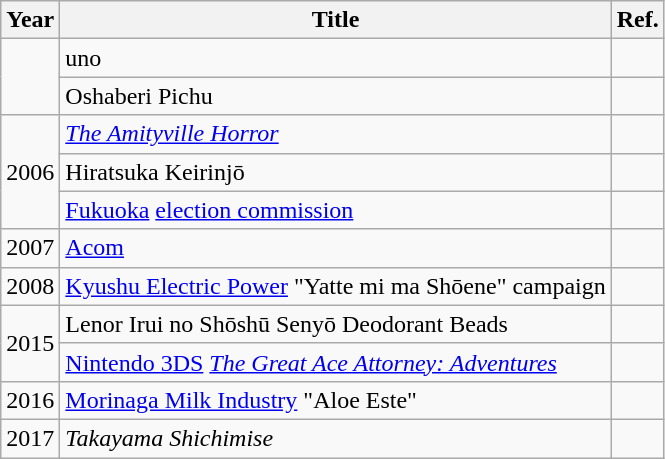<table class="wikitable">
<tr>
<th>Year</th>
<th>Title</th>
<th>Ref.</th>
</tr>
<tr>
<td rowspan="2"></td>
<td>uno</td>
<td></td>
</tr>
<tr>
<td>Oshaberi Pichu</td>
<td></td>
</tr>
<tr>
<td rowspan="3">2006</td>
<td><em><a href='#'>The Amityville Horror</a></em></td>
<td></td>
</tr>
<tr>
<td>Hiratsuka Keirinjō</td>
<td></td>
</tr>
<tr>
<td><a href='#'>Fukuoka</a> <a href='#'>election commission</a></td>
<td></td>
</tr>
<tr>
<td>2007</td>
<td><a href='#'>Acom</a></td>
<td></td>
</tr>
<tr>
<td>2008</td>
<td><a href='#'>Kyushu Electric Power</a> "Yatte mi ma Shōene" campaign</td>
<td></td>
</tr>
<tr>
<td rowspan="2">2015</td>
<td>Lenor Irui no Shōshū Senyō Deodorant Beads</td>
<td></td>
</tr>
<tr>
<td><a href='#'>Nintendo 3DS</a> <em><a href='#'>The Great Ace Attorney: Adventures</a></em></td>
<td></td>
</tr>
<tr>
<td>2016</td>
<td><a href='#'>Morinaga Milk Industry</a> "Aloe Este"</td>
<td></td>
</tr>
<tr>
<td>2017</td>
<td><em>Takayama Shichimise</em></td>
<td></td>
</tr>
</table>
